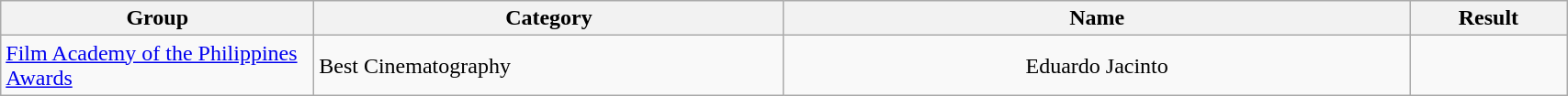<table | width="90%" class="wikitable sortable">
<tr>
<th width="20%">Group</th>
<th width="30%">Category</th>
<th width="40%">Name</th>
<th width="10%">Result</th>
</tr>
<tr>
<td align="left"><a href='#'>Film Academy of the Philippines Awards</a></td>
<td>Best Cinematography</td>
<td align="center">Eduardo Jacinto</td>
<td></td>
</tr>
</table>
